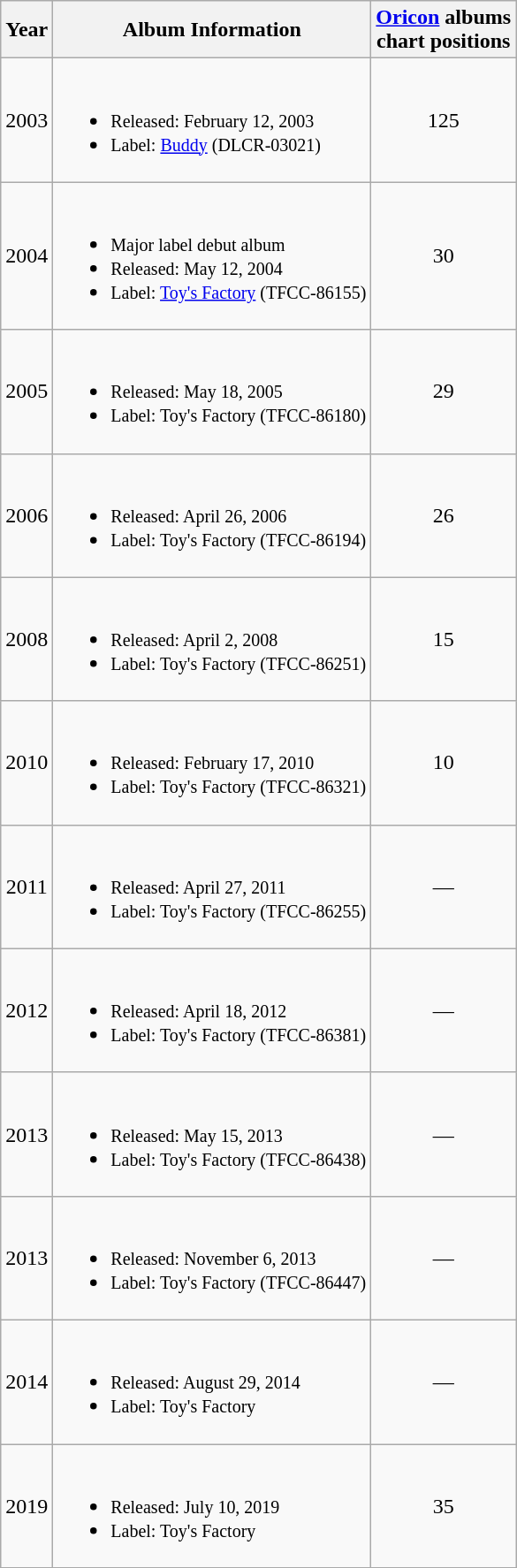<table class="wikitable">
<tr>
<th rowspan="1">Year</th>
<th rowspan="1">Album Information</th>
<th colspan="1"><a href='#'>Oricon</a> albums<br>chart positions</th>
</tr>
<tr>
<td align="center">2003</td>
<td><br><ul><li><small>Released: February 12, 2003</small></li><li><small>Label: <a href='#'>Buddy</a> (DLCR-03021)</small></li></ul></td>
<td align="center">125</td>
</tr>
<tr>
<td align="center">2004</td>
<td><br><ul><li><small>Major label debut album</small></li><li><small>Released: May 12, 2004</small></li><li><small>Label: <a href='#'>Toy's Factory</a> (TFCC-86155)</small></li></ul></td>
<td align="center">30</td>
</tr>
<tr>
<td align="center">2005</td>
<td><br><ul><li><small>Released: May 18, 2005</small></li><li><small>Label: Toy's Factory (TFCC-86180)</small></li></ul></td>
<td align="center">29</td>
</tr>
<tr>
<td align="center">2006</td>
<td><br><ul><li><small>Released: April 26, 2006</small></li><li><small>Label: Toy's Factory (TFCC-86194)</small></li></ul></td>
<td align="center">26</td>
</tr>
<tr>
<td align="center">2008</td>
<td><br><ul><li><small>Released: April 2, 2008</small></li><li><small>Label: Toy's Factory (TFCC-86251)</small></li></ul></td>
<td align="center">15</td>
</tr>
<tr>
<td align="center">2010</td>
<td><br><ul><li><small>Released: February 17, 2010</small></li><li><small>Label: Toy's Factory (TFCC-86321)</small></li></ul></td>
<td align="center">10</td>
</tr>
<tr>
<td align="center">2011</td>
<td><br><ul><li><small>Released: April 27, 2011</small></li><li><small>Label: Toy's Factory (TFCC-86255)</small></li></ul></td>
<td align="center">—</td>
</tr>
<tr>
<td align="center">2012</td>
<td><br><ul><li><small>Released: April 18, 2012</small></li><li><small>Label: Toy's Factory (TFCC-86381)</small></li></ul></td>
<td align="center">—</td>
</tr>
<tr>
<td align="center">2013</td>
<td><br><ul><li><small>Released: May 15, 2013</small></li><li><small>Label: Toy's Factory (TFCC-86438)</small></li></ul></td>
<td align="center">—</td>
</tr>
<tr>
<td align="center">2013</td>
<td><br><ul><li><small>Released: November 6, 2013</small></li><li><small>Label: Toy's Factory (TFCC-86447)</small></li></ul></td>
<td align="center">—</td>
</tr>
<tr>
<td align="center">2014</td>
<td><br><ul><li><small>Released: August 29, 2014</small></li><li><small>Label: Toy's Factory</small></li></ul></td>
<td align="center">—</td>
</tr>
<tr>
<td align="center">2019</td>
<td><br><ul><li><small>Released: July 10, 2019</small></li><li><small>Label: Toy's Factory</small></li></ul></td>
<td align="center">35</td>
</tr>
</table>
